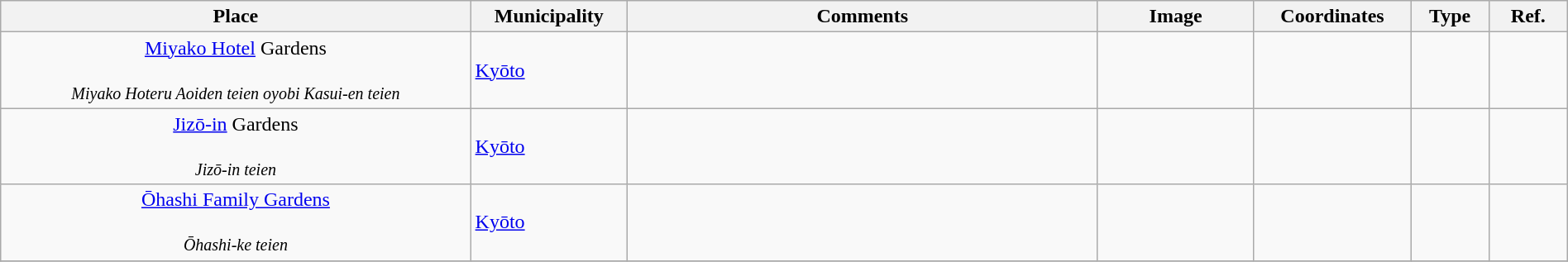<table class="wikitable sortable"  style="width:100%;">
<tr>
<th width="30%" align="left">Place</th>
<th width="10%" align="left">Municipality</th>
<th width="30%" align="left" class="unsortable">Comments</th>
<th width="10%" align="left"  class="unsortable">Image</th>
<th width="10%" align="left" class="unsortable">Coordinates</th>
<th width="5%" align="left">Type</th>
<th width="5%" align="left"  class="unsortable">Ref.</th>
</tr>
<tr>
<td align="center"><a href='#'>Miyako Hotel</a> Gardens<br><br><small><em>Miyako Hoteru Aoiden teien oyobi Kasui-en teien</em></small></td>
<td><a href='#'>Kyōto</a></td>
<td></td>
<td></td>
<td></td>
<td></td>
<td></td>
</tr>
<tr>
<td align="center"><a href='#'>Jizō-in</a> Gardens<br><br><small><em>Jizō-in teien</em></small></td>
<td><a href='#'>Kyōto</a></td>
<td></td>
<td></td>
<td></td>
<td></td>
<td></td>
</tr>
<tr>
<td align="center"><a href='#'>Ōhashi Family Gardens</a><br><br><small><em>Ōhashi-ke teien</em></small></td>
<td><a href='#'>Kyōto</a></td>
<td></td>
<td></td>
<td></td>
<td></td>
<td></td>
</tr>
<tr>
</tr>
</table>
